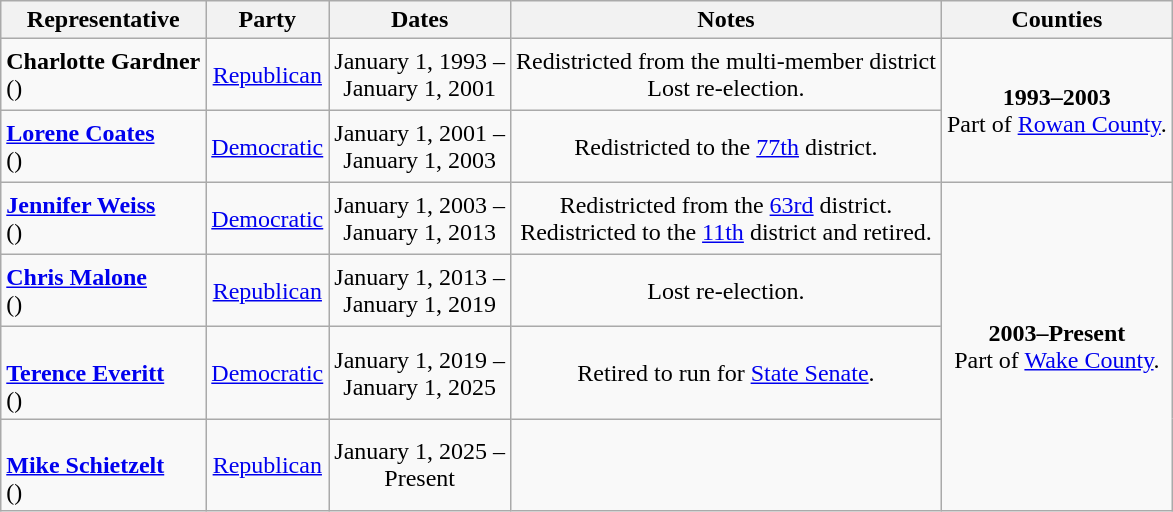<table class=wikitable style="text-align:center">
<tr>
<th>Representative</th>
<th>Party</th>
<th>Dates</th>
<th>Notes</th>
<th>Counties</th>
</tr>
<tr style="height:3em">
<td align=left><strong>Charlotte Gardner</strong><br>()</td>
<td><a href='#'>Republican</a></td>
<td nowrap>January 1, 1993 – <br> January 1, 2001</td>
<td>Redistricted from the multi-member district <br> Lost re-election.</td>
<td rowspan=2><strong>1993–2003</strong> <br> Part of <a href='#'>Rowan County</a>.</td>
</tr>
<tr style="height:3em">
<td align=left><strong><a href='#'>Lorene Coates</a></strong><br>()</td>
<td><a href='#'>Democratic</a></td>
<td nowrap>January 1, 2001 – <br> January 1, 2003</td>
<td>Redistricted to the <a href='#'>77th</a> district.</td>
</tr>
<tr style="height:3em">
<td align=left><strong><a href='#'>Jennifer Weiss</a></strong><br>()</td>
<td><a href='#'>Democratic</a></td>
<td nowrap>January 1, 2003 – <br> January 1, 2013</td>
<td>Redistricted from the <a href='#'>63rd</a> district. <br> Redistricted to the <a href='#'>11th</a> district and retired.</td>
<td rowspan=4><strong>2003–Present</strong> <br> Part of <a href='#'>Wake County</a>.</td>
</tr>
<tr style="height:3em">
<td align=left><strong><a href='#'>Chris Malone</a></strong><br>()</td>
<td><a href='#'>Republican</a></td>
<td nowrap>January 1, 2013 – <br> January 1, 2019</td>
<td>Lost re-election.</td>
</tr>
<tr style="height:3em">
<td align=left><br><strong><a href='#'>Terence Everitt</a></strong><br>()</td>
<td><a href='#'>Democratic</a></td>
<td nowrap>January 1, 2019 – <br> January 1, 2025</td>
<td>Retired to run for <a href='#'>State Senate</a>.</td>
</tr>
<tr style="height:3em">
<td align=left><br><strong><a href='#'>Mike Schietzelt</a></strong><br>()</td>
<td><a href='#'>Republican</a></td>
<td nowrap>January 1, 2025 – <br> Present</td>
<td></td>
</tr>
</table>
